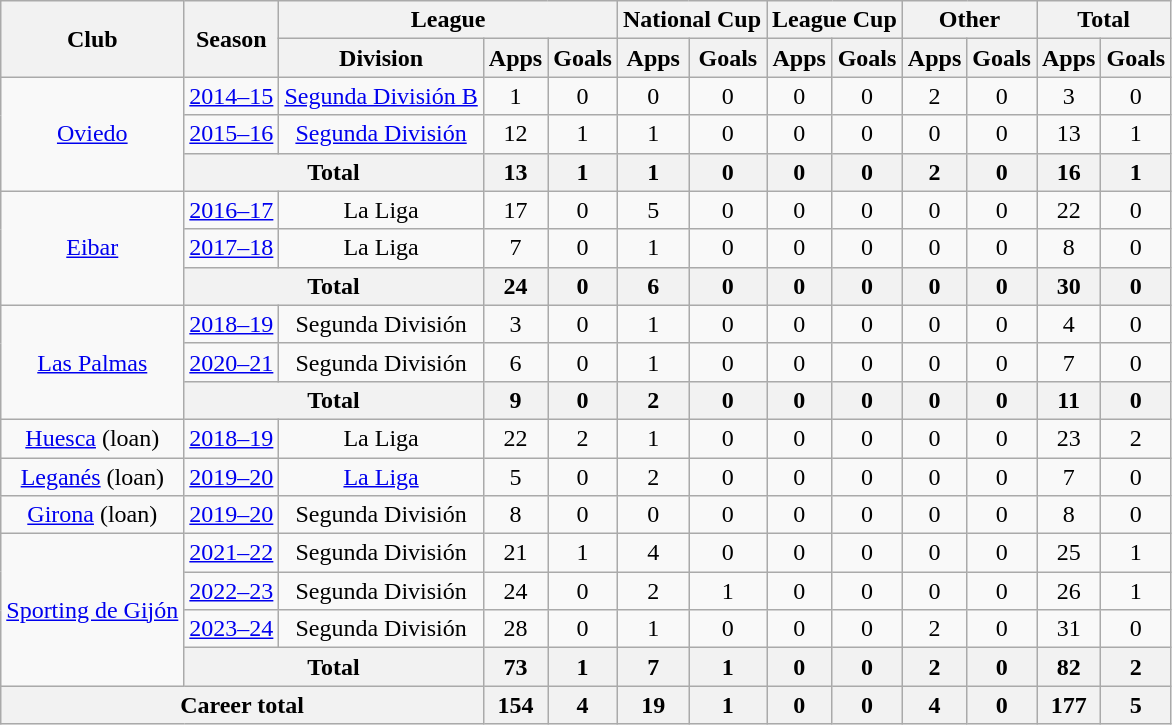<table class="wikitable" style="text-align: center">
<tr>
<th rowspan="2">Club</th>
<th rowspan="2">Season</th>
<th colspan="3">League</th>
<th colspan="2">National Cup</th>
<th colspan="2">League Cup</th>
<th colspan="2">Other</th>
<th colspan="2">Total</th>
</tr>
<tr>
<th>Division</th>
<th>Apps</th>
<th>Goals</th>
<th>Apps</th>
<th>Goals</th>
<th>Apps</th>
<th>Goals</th>
<th>Apps</th>
<th>Goals</th>
<th>Apps</th>
<th>Goals</th>
</tr>
<tr>
<td rowspan="3"><a href='#'>Oviedo</a></td>
<td><a href='#'>2014–15</a></td>
<td><a href='#'>Segunda División B</a></td>
<td>1</td>
<td>0</td>
<td>0</td>
<td>0</td>
<td>0</td>
<td>0</td>
<td>2</td>
<td>0</td>
<td>3</td>
<td>0</td>
</tr>
<tr>
<td><a href='#'>2015–16</a></td>
<td><a href='#'>Segunda División</a></td>
<td>12</td>
<td>1</td>
<td>1</td>
<td>0</td>
<td>0</td>
<td>0</td>
<td>0</td>
<td>0</td>
<td>13</td>
<td>1</td>
</tr>
<tr>
<th colspan="2">Total</th>
<th>13</th>
<th>1</th>
<th>1</th>
<th>0</th>
<th>0</th>
<th>0</th>
<th>2</th>
<th>0</th>
<th>16</th>
<th>1</th>
</tr>
<tr>
<td rowspan="3"><a href='#'>Eibar</a></td>
<td><a href='#'>2016–17</a></td>
<td>La Liga</td>
<td>17</td>
<td>0</td>
<td>5</td>
<td>0</td>
<td>0</td>
<td>0</td>
<td>0</td>
<td>0</td>
<td>22</td>
<td>0</td>
</tr>
<tr>
<td><a href='#'>2017–18</a></td>
<td>La Liga</td>
<td>7</td>
<td>0</td>
<td>1</td>
<td>0</td>
<td>0</td>
<td>0</td>
<td>0</td>
<td>0</td>
<td>8</td>
<td>0</td>
</tr>
<tr>
<th colspan="2">Total</th>
<th>24</th>
<th>0</th>
<th>6</th>
<th>0</th>
<th>0</th>
<th>0</th>
<th>0</th>
<th>0</th>
<th>30</th>
<th>0</th>
</tr>
<tr>
<td rowspan="3"><a href='#'>Las Palmas</a></td>
<td><a href='#'>2018–19</a></td>
<td>Segunda División</td>
<td>3</td>
<td>0</td>
<td>1</td>
<td>0</td>
<td>0</td>
<td>0</td>
<td>0</td>
<td>0</td>
<td>4</td>
<td>0</td>
</tr>
<tr>
<td><a href='#'>2020–21</a></td>
<td>Segunda División</td>
<td>6</td>
<td>0</td>
<td>1</td>
<td>0</td>
<td>0</td>
<td>0</td>
<td>0</td>
<td>0</td>
<td>7</td>
<td>0</td>
</tr>
<tr>
<th colspan="2">Total</th>
<th>9</th>
<th>0</th>
<th>2</th>
<th>0</th>
<th>0</th>
<th>0</th>
<th>0</th>
<th>0</th>
<th>11</th>
<th>0</th>
</tr>
<tr>
<td><a href='#'>Huesca</a> (loan)</td>
<td><a href='#'>2018–19</a></td>
<td>La Liga</td>
<td>22</td>
<td>2</td>
<td>1</td>
<td>0</td>
<td>0</td>
<td>0</td>
<td>0</td>
<td>0</td>
<td>23</td>
<td>2</td>
</tr>
<tr>
<td><a href='#'>Leganés</a> (loan)</td>
<td><a href='#'>2019–20</a></td>
<td><a href='#'>La Liga</a></td>
<td>5</td>
<td>0</td>
<td>2</td>
<td>0</td>
<td>0</td>
<td>0</td>
<td>0</td>
<td>0</td>
<td>7</td>
<td>0</td>
</tr>
<tr>
<td><a href='#'>Girona</a> (loan)</td>
<td><a href='#'>2019–20</a></td>
<td>Segunda División</td>
<td>8</td>
<td>0</td>
<td>0</td>
<td>0</td>
<td>0</td>
<td>0</td>
<td>0</td>
<td>0</td>
<td>8</td>
<td>0</td>
</tr>
<tr>
<td rowspan="4"><a href='#'>Sporting de Gijón</a></td>
<td><a href='#'>2021–22</a></td>
<td>Segunda División</td>
<td>21</td>
<td>1</td>
<td>4</td>
<td>0</td>
<td>0</td>
<td>0</td>
<td>0</td>
<td>0</td>
<td>25</td>
<td>1</td>
</tr>
<tr>
<td><a href='#'>2022–23</a></td>
<td>Segunda División</td>
<td>24</td>
<td>0</td>
<td>2</td>
<td>1</td>
<td>0</td>
<td>0</td>
<td>0</td>
<td>0</td>
<td>26</td>
<td>1</td>
</tr>
<tr>
<td><a href='#'>2023–24</a></td>
<td>Segunda División</td>
<td>28</td>
<td>0</td>
<td>1</td>
<td>0</td>
<td>0</td>
<td>0</td>
<td>2</td>
<td>0</td>
<td>31</td>
<td>0</td>
</tr>
<tr>
<th colspan="2">Total</th>
<th>73</th>
<th>1</th>
<th>7</th>
<th>1</th>
<th>0</th>
<th>0</th>
<th>2</th>
<th>0</th>
<th>82</th>
<th>2</th>
</tr>
<tr>
<th colspan="3">Career total</th>
<th>154</th>
<th>4</th>
<th>19</th>
<th>1</th>
<th>0</th>
<th>0</th>
<th>4</th>
<th>0</th>
<th>177</th>
<th>5</th>
</tr>
</table>
